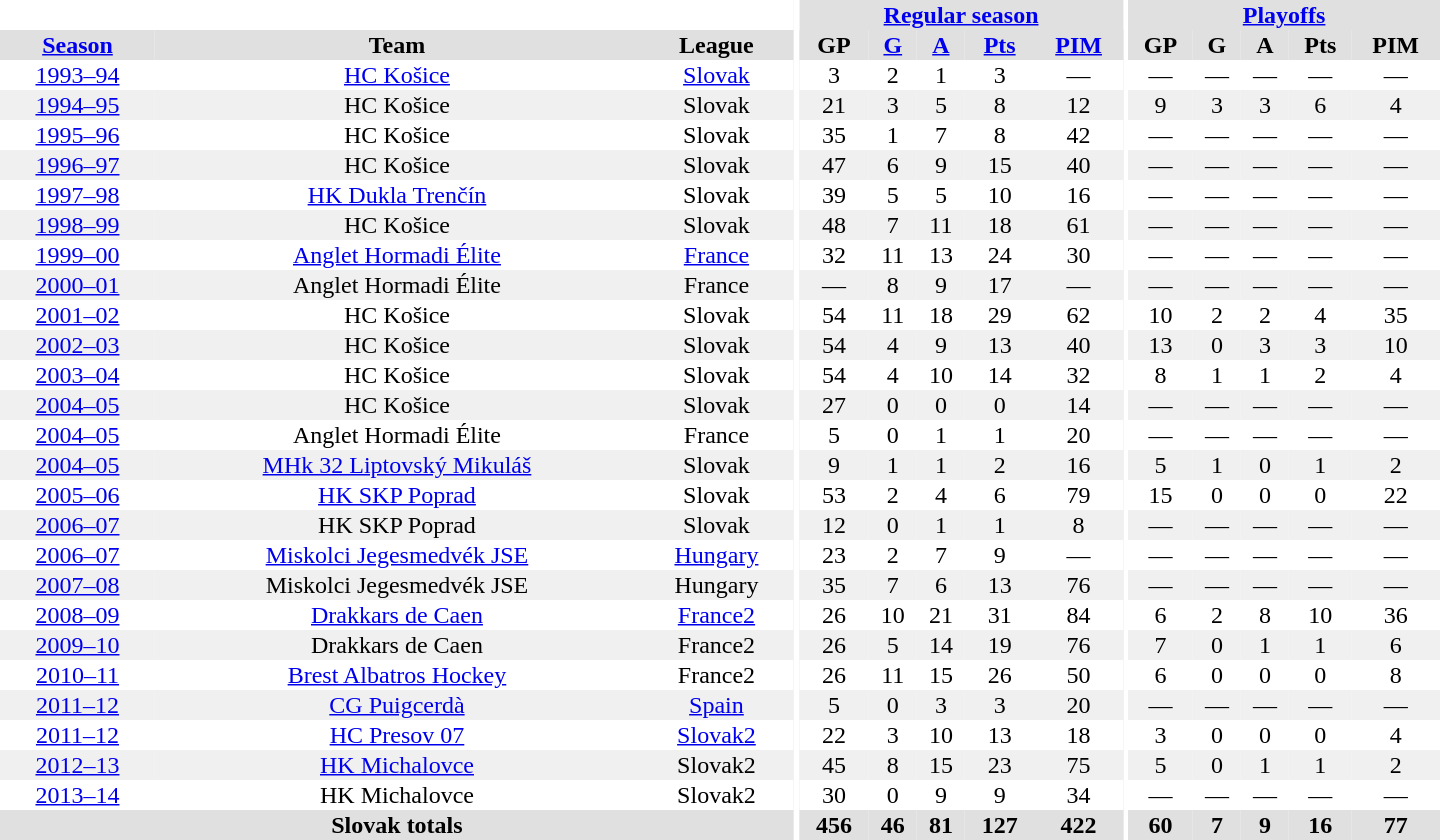<table border="0" cellpadding="1" cellspacing="0" style="text-align:center; width:60em">
<tr bgcolor="#e0e0e0">
<th colspan="3" bgcolor="#ffffff"></th>
<th rowspan="99" bgcolor="#ffffff"></th>
<th colspan="5"><a href='#'>Regular season</a></th>
<th rowspan="99" bgcolor="#ffffff"></th>
<th colspan="5"><a href='#'>Playoffs</a></th>
</tr>
<tr bgcolor="#e0e0e0">
<th><a href='#'>Season</a></th>
<th>Team</th>
<th>League</th>
<th>GP</th>
<th><a href='#'>G</a></th>
<th><a href='#'>A</a></th>
<th><a href='#'>Pts</a></th>
<th><a href='#'>PIM</a></th>
<th>GP</th>
<th>G</th>
<th>A</th>
<th>Pts</th>
<th>PIM</th>
</tr>
<tr>
<td><a href='#'>1993–94</a></td>
<td><a href='#'>HC Košice</a></td>
<td><a href='#'>Slovak</a></td>
<td>3</td>
<td>2</td>
<td>1</td>
<td>3</td>
<td>—</td>
<td>—</td>
<td>—</td>
<td>—</td>
<td>—</td>
<td>—</td>
</tr>
<tr bgcolor="#f0f0f0">
<td><a href='#'>1994–95</a></td>
<td>HC Košice</td>
<td>Slovak</td>
<td>21</td>
<td>3</td>
<td>5</td>
<td>8</td>
<td>12</td>
<td>9</td>
<td>3</td>
<td>3</td>
<td>6</td>
<td>4</td>
</tr>
<tr>
<td><a href='#'>1995–96</a></td>
<td>HC Košice</td>
<td>Slovak</td>
<td>35</td>
<td>1</td>
<td>7</td>
<td>8</td>
<td>42</td>
<td>—</td>
<td>—</td>
<td>—</td>
<td>—</td>
<td>—</td>
</tr>
<tr bgcolor="#f0f0f0">
<td><a href='#'>1996–97</a></td>
<td>HC Košice</td>
<td>Slovak</td>
<td>47</td>
<td>6</td>
<td>9</td>
<td>15</td>
<td>40</td>
<td>—</td>
<td>—</td>
<td>—</td>
<td>—</td>
<td>—</td>
</tr>
<tr>
<td><a href='#'>1997–98</a></td>
<td><a href='#'>HK Dukla Trenčín</a></td>
<td>Slovak</td>
<td>39</td>
<td>5</td>
<td>5</td>
<td>10</td>
<td>16</td>
<td>—</td>
<td>—</td>
<td>—</td>
<td>—</td>
<td>—</td>
</tr>
<tr bgcolor="#f0f0f0">
<td><a href='#'>1998–99</a></td>
<td>HC Košice</td>
<td>Slovak</td>
<td>48</td>
<td>7</td>
<td>11</td>
<td>18</td>
<td>61</td>
<td>—</td>
<td>—</td>
<td>—</td>
<td>—</td>
<td>—</td>
</tr>
<tr>
<td><a href='#'>1999–00</a></td>
<td><a href='#'>Anglet Hormadi Élite</a></td>
<td><a href='#'>France</a></td>
<td>32</td>
<td>11</td>
<td>13</td>
<td>24</td>
<td>30</td>
<td>—</td>
<td>—</td>
<td>—</td>
<td>—</td>
<td>—</td>
</tr>
<tr bgcolor="#f0f0f0">
<td><a href='#'>2000–01</a></td>
<td>Anglet Hormadi Élite</td>
<td>France</td>
<td>—</td>
<td>8</td>
<td>9</td>
<td>17</td>
<td>—</td>
<td>—</td>
<td>—</td>
<td>—</td>
<td>—</td>
<td>—</td>
</tr>
<tr>
<td><a href='#'>2001–02</a></td>
<td>HC Košice</td>
<td>Slovak</td>
<td>54</td>
<td>11</td>
<td>18</td>
<td>29</td>
<td>62</td>
<td>10</td>
<td>2</td>
<td>2</td>
<td>4</td>
<td>35</td>
</tr>
<tr bgcolor="#f0f0f0">
<td><a href='#'>2002–03</a></td>
<td>HC Košice</td>
<td>Slovak</td>
<td>54</td>
<td>4</td>
<td>9</td>
<td>13</td>
<td>40</td>
<td>13</td>
<td>0</td>
<td>3</td>
<td>3</td>
<td>10</td>
</tr>
<tr>
<td><a href='#'>2003–04</a></td>
<td>HC Košice</td>
<td>Slovak</td>
<td>54</td>
<td>4</td>
<td>10</td>
<td>14</td>
<td>32</td>
<td>8</td>
<td>1</td>
<td>1</td>
<td>2</td>
<td>4</td>
</tr>
<tr bgcolor="#f0f0f0">
<td><a href='#'>2004–05</a></td>
<td>HC Košice</td>
<td>Slovak</td>
<td>27</td>
<td>0</td>
<td>0</td>
<td>0</td>
<td>14</td>
<td>—</td>
<td>—</td>
<td>—</td>
<td>—</td>
<td>—</td>
</tr>
<tr>
<td><a href='#'>2004–05</a></td>
<td>Anglet Hormadi Élite</td>
<td>France</td>
<td>5</td>
<td>0</td>
<td>1</td>
<td>1</td>
<td>20</td>
<td>—</td>
<td>—</td>
<td>—</td>
<td>—</td>
<td>—</td>
</tr>
<tr bgcolor="#f0f0f0">
<td><a href='#'>2004–05</a></td>
<td><a href='#'>MHk 32 Liptovský Mikuláš</a></td>
<td>Slovak</td>
<td>9</td>
<td>1</td>
<td>1</td>
<td>2</td>
<td>16</td>
<td>5</td>
<td>1</td>
<td>0</td>
<td>1</td>
<td>2</td>
</tr>
<tr>
<td><a href='#'>2005–06</a></td>
<td><a href='#'>HK SKP Poprad</a></td>
<td>Slovak</td>
<td>53</td>
<td>2</td>
<td>4</td>
<td>6</td>
<td>79</td>
<td>15</td>
<td>0</td>
<td>0</td>
<td>0</td>
<td>22</td>
</tr>
<tr bgcolor="#f0f0f0">
<td><a href='#'>2006–07</a></td>
<td>HK SKP Poprad</td>
<td>Slovak</td>
<td>12</td>
<td>0</td>
<td>1</td>
<td>1</td>
<td>8</td>
<td>—</td>
<td>—</td>
<td>—</td>
<td>—</td>
<td>—</td>
</tr>
<tr>
<td><a href='#'>2006–07</a></td>
<td><a href='#'>Miskolci Jegesmedvék JSE</a></td>
<td><a href='#'>Hungary</a></td>
<td>23</td>
<td>2</td>
<td>7</td>
<td>9</td>
<td>—</td>
<td>—</td>
<td>—</td>
<td>—</td>
<td>—</td>
<td>—</td>
</tr>
<tr bgcolor="#f0f0f0">
<td><a href='#'>2007–08</a></td>
<td>Miskolci Jegesmedvék JSE</td>
<td>Hungary</td>
<td>35</td>
<td>7</td>
<td>6</td>
<td>13</td>
<td>76</td>
<td>—</td>
<td>—</td>
<td>—</td>
<td>—</td>
<td>—</td>
</tr>
<tr>
<td><a href='#'>2008–09</a></td>
<td><a href='#'>Drakkars de Caen</a></td>
<td><a href='#'>France2</a></td>
<td>26</td>
<td>10</td>
<td>21</td>
<td>31</td>
<td>84</td>
<td>6</td>
<td>2</td>
<td>8</td>
<td>10</td>
<td>36</td>
</tr>
<tr bgcolor="#f0f0f0">
<td><a href='#'>2009–10</a></td>
<td>Drakkars de Caen</td>
<td>France2</td>
<td>26</td>
<td>5</td>
<td>14</td>
<td>19</td>
<td>76</td>
<td>7</td>
<td>0</td>
<td>1</td>
<td>1</td>
<td>6</td>
</tr>
<tr>
<td><a href='#'>2010–11</a></td>
<td><a href='#'>Brest Albatros Hockey</a></td>
<td>France2</td>
<td>26</td>
<td>11</td>
<td>15</td>
<td>26</td>
<td>50</td>
<td>6</td>
<td>0</td>
<td>0</td>
<td>0</td>
<td>8</td>
</tr>
<tr bgcolor="#f0f0f0">
<td><a href='#'>2011–12</a></td>
<td><a href='#'>CG Puigcerdà</a></td>
<td><a href='#'>Spain</a></td>
<td>5</td>
<td>0</td>
<td>3</td>
<td>3</td>
<td>20</td>
<td>—</td>
<td>—</td>
<td>—</td>
<td>—</td>
<td>—</td>
</tr>
<tr>
<td><a href='#'>2011–12</a></td>
<td><a href='#'>HC Presov 07</a></td>
<td><a href='#'>Slovak2</a></td>
<td>22</td>
<td>3</td>
<td>10</td>
<td>13</td>
<td>18</td>
<td>3</td>
<td>0</td>
<td>0</td>
<td>0</td>
<td>4</td>
</tr>
<tr bgcolor="#f0f0f0">
<td><a href='#'>2012–13</a></td>
<td><a href='#'>HK Michalovce</a></td>
<td>Slovak2</td>
<td>45</td>
<td>8</td>
<td>15</td>
<td>23</td>
<td>75</td>
<td>5</td>
<td>0</td>
<td>1</td>
<td>1</td>
<td>2</td>
</tr>
<tr>
<td><a href='#'>2013–14</a></td>
<td>HK Michalovce</td>
<td>Slovak2</td>
<td>30</td>
<td>0</td>
<td>9</td>
<td>9</td>
<td>34</td>
<td>—</td>
<td>—</td>
<td>—</td>
<td>—</td>
<td>—</td>
</tr>
<tr>
</tr>
<tr ALIGN="center" bgcolor="#e0e0e0">
<th colspan="3">Slovak totals</th>
<th ALIGN="center">456</th>
<th ALIGN="center">46</th>
<th ALIGN="center">81</th>
<th ALIGN="center">127</th>
<th ALIGN="center">422</th>
<th ALIGN="center">60</th>
<th ALIGN="center">7</th>
<th ALIGN="center">9</th>
<th ALIGN="center">16</th>
<th ALIGN="center">77</th>
</tr>
</table>
